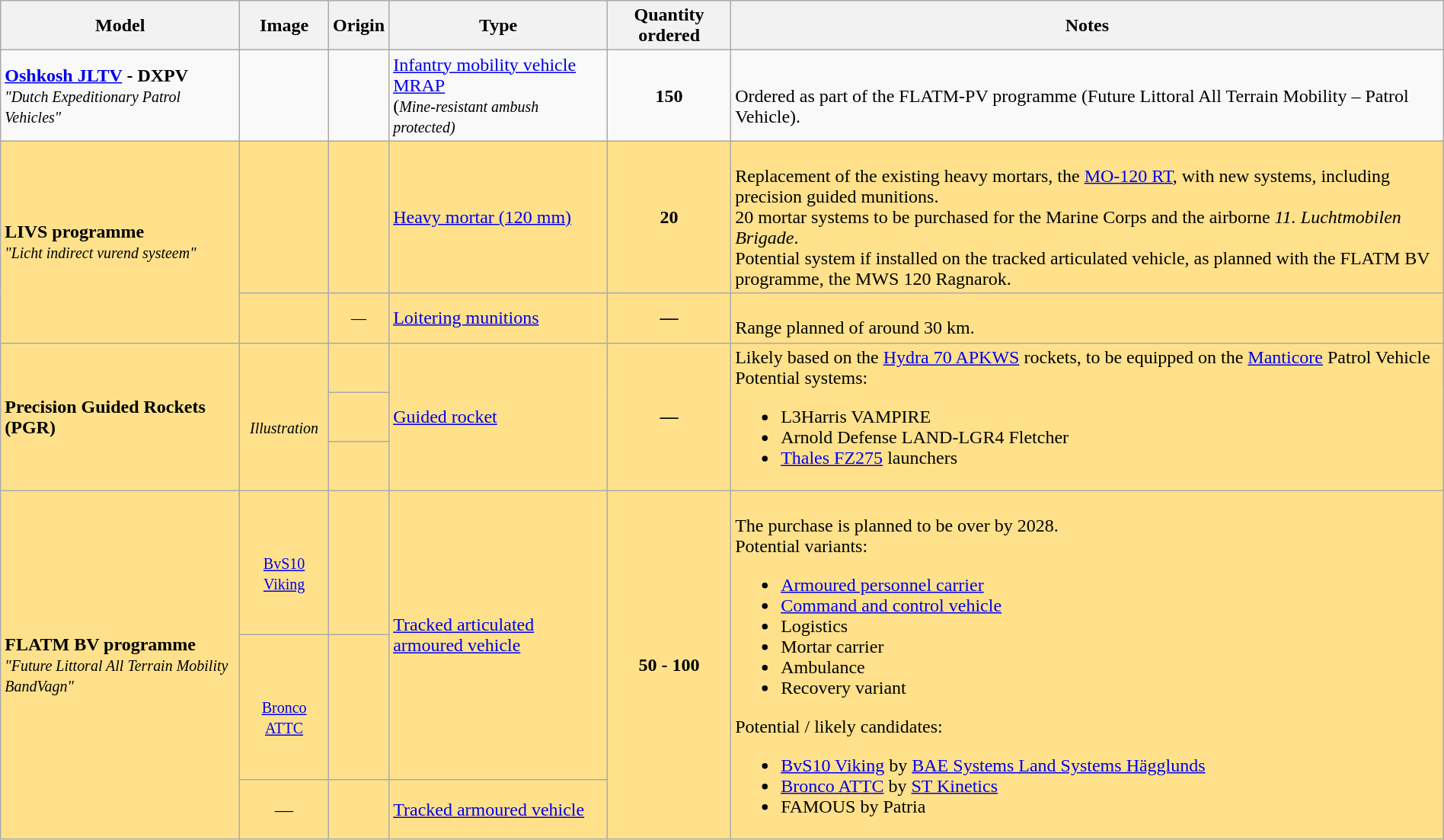<table class="wikitable" style="width:100%;">
<tr>
<th>Model</th>
<th>Image</th>
<th>Origin</th>
<th>Type</th>
<th>Quantity ordered</th>
<th>Notes</th>
</tr>
<tr>
<td><strong><a href='#'>Oshkosh JLTV</a> - DXPV</strong><br><em><small>"Dutch Expeditionary Patrol Vehicles"</small></em></td>
<td style="text-align: center;"></td>
<td><small></small></td>
<td><a href='#'>Infantry mobility vehicle</a><br><a href='#'>MRAP</a><br>(<em><small>Mine-resistant ambush protected)</small></em></td>
<td style="text-align: center;"><strong>150</strong></td>
<td><br>Ordered as part of the FLATM-PV programme (Future Littoral All Terrain Mobility – Patrol Vehicle).</td>
</tr>
<tr>
<td rowspan="2" style="background: #FFE18B;"><strong>LIVS programme</strong><br><em><small>"Licht indirect vurend systeem"</small></em></td>
<td style="background: #FFE18B;"></td>
<td style="background: #FFE18B;"><small></small></td>
<td style="background: #FFE18B;"><a href='#'>Heavy mortar (120 mm)</a></td>
<td style="background: #FFE18B;text-align: center"><strong>20</strong></td>
<td style="background: #FFE18B;"><br>Replacement of the existing heavy mortars, the <a href='#'>MO-120 RT</a>, with new systems, including precision guided munitions.<br>20 mortar systems to be purchased for the Marine Corps and the airborne <em>11. Luchtmobilen Brigade</em>.<br>Potential system if installed on the tracked articulated vehicle, as planned with the FLATM BV programme, the MWS 120 Ragnarok.</td>
</tr>
<tr>
<td style="background: #FFE18B;"></td>
<td style="background: #FFE18B;text-align: center"><small>—</small></td>
<td style="background: #FFE18B"><a href='#'>Loitering munitions</a></td>
<td style="background: #FFE18B;text-align: center"><strong>—</strong></td>
<td style="background: #FFE18B;"><br>Range planned of around 30 km.</td>
</tr>
<tr>
<td rowspan="3" style="background: #FFE18B;"><strong>Precision Guided Rockets (PGR)</strong></td>
<td rowspan="3" style="background: #FFE18B;text-align: center"><br><em><small>Illustration</small></em></td>
<td style="background: #FFE18B;"><small></small></td>
<td rowspan="3" style="background: #FFE18B;"><a href='#'>Guided rocket</a></td>
<td rowspan="3" style="background: #FFE18B;text-align: center"><strong>—</strong></td>
<td rowspan="3" style="background: #FFE18B;">Likely based on the <a href='#'>Hydra 70 APKWS</a> rockets, to be equipped on the <a href='#'>Manticore</a> Patrol Vehicle<br>Potential systems:<ul><li>L3Harris VAMPIRE</li><li>Arnold Defense LAND-LGR4 Fletcher</li><li><a href='#'>Thales FZ275</a> launchers</li></ul></td>
</tr>
<tr>
<td style="background: #FFE18B;"><small></small></td>
</tr>
<tr>
<td style="background: #FFE18B;"><small></small></td>
</tr>
<tr>
<td rowspan="3" style="background: #FFE18B"><strong>FLATM BV programme</strong><br><em><small>"Future Littoral All Terrain Mobility BandVagn"</small></em></td>
<td style="background: #FFE18B;text-align: center"><small></small><br><a href='#'><small>BvS10 Viking</small></a></td>
<td style="background: #FFE18B"><small></small></td>
<td rowspan="2" style="background: #FFE18B;"><a href='#'>Tracked articulated armoured vehicle</a></td>
<td rowspan="3" style="background: #FFE18B;text-align: center"><strong>50 - 100</strong></td>
<td rowspan="3" style="background: #FFE18B;"><br>The purchase is planned to be over by 2028.<br>Potential variants:<ul><li><a href='#'>Armoured personnel carrier</a></li><li><a href='#'>Command and control vehicle</a></li><li>Logistics</li><li>Mortar carrier</li><li>Ambulance</li><li>Recovery variant</li></ul>Potential / likely candidates:<ul><li><a href='#'>BvS10 Viking</a> by <a href='#'>BAE Systems Land Systems Hägglunds</a></li><li><a href='#'>Bronco ATTC</a> by <a href='#'>ST Kinetics</a></li><li>FAMOUS by Patria</li></ul></td>
</tr>
<tr>
<td style="background: #FFE18B;text-align: center"><small></small><br><a href='#'><small>Bronco ATTC</small></a></td>
<td style="background: #FFE18B;"><small></small></td>
</tr>
<tr>
<td style="background: #FFE18B;text-align: center">—</td>
<td style="background: #FFE18B"><small></small></td>
<td style="background: #FFE18B;"><a href='#'>Tracked armoured vehicle</a></td>
</tr>
</table>
